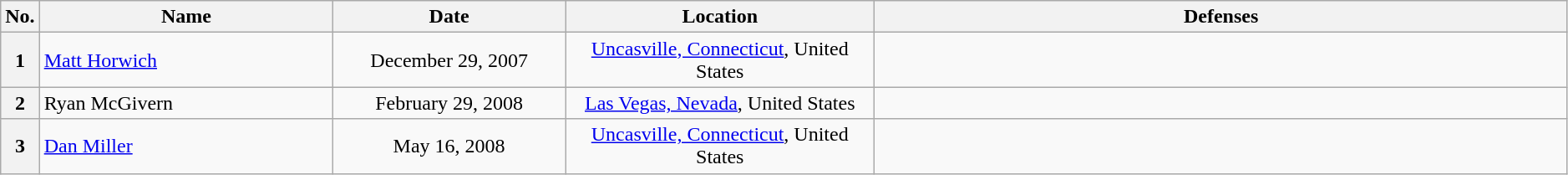<table class="wikitable" width="99%" style="text-align:center;">
<tr>
<th width=1%>No.</th>
<th width=19%>Name</th>
<th width=15%>Date</th>
<th width=20%>Location</th>
<th width=45%>Defenses</th>
</tr>
<tr>
<th>1</th>
<td align="left"> <a href='#'>Matt Horwich</a><br></td>
<td>December 29, 2007</td>
<td><a href='#'>Uncasville, Connecticut</a>, United States</td>
</tr>
<tr>
<th>2</th>
<td align="left"> Ryan McGivern</td>
<td>February 29, 2008</td>
<td><a href='#'>Las Vegas, Nevada</a>, United States</td>
<td align="left"> </td>
</tr>
<tr>
<th>3</th>
<td align="left"> <a href='#'>Dan Miller</a></td>
<td>May 16, 2008</td>
<td><a href='#'>Uncasville, Connecticut</a>, United States</td>
<td align="left"> </td>
</tr>
</table>
